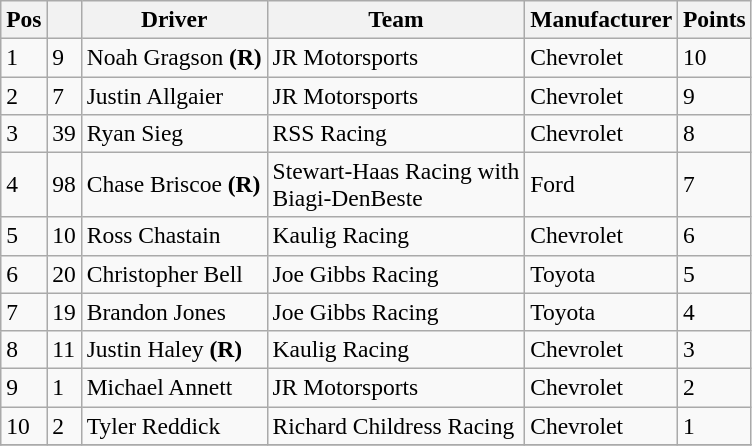<table class="wikitable" style="font-size:98%">
<tr>
<th>Pos</th>
<th></th>
<th>Driver</th>
<th>Team</th>
<th>Manufacturer</th>
<th>Points</th>
</tr>
<tr>
<td>1</td>
<td>9</td>
<td>Noah Gragson <strong>(R)</strong></td>
<td>JR Motorsports</td>
<td>Chevrolet</td>
<td>10</td>
</tr>
<tr>
<td>2</td>
<td>7</td>
<td>Justin Allgaier</td>
<td>JR Motorsports</td>
<td>Chevrolet</td>
<td>9</td>
</tr>
<tr>
<td>3</td>
<td>39</td>
<td>Ryan Sieg</td>
<td>RSS Racing</td>
<td>Chevrolet</td>
<td>8</td>
</tr>
<tr>
<td>4</td>
<td>98</td>
<td>Chase Briscoe <strong>(R)</strong></td>
<td>Stewart-Haas Racing with<br>Biagi-DenBeste</td>
<td>Ford</td>
<td>7</td>
</tr>
<tr>
<td>5</td>
<td>10</td>
<td>Ross Chastain</td>
<td>Kaulig Racing</td>
<td>Chevrolet</td>
<td>6</td>
</tr>
<tr>
<td>6</td>
<td>20</td>
<td>Christopher Bell</td>
<td>Joe Gibbs Racing</td>
<td>Toyota</td>
<td>5</td>
</tr>
<tr>
<td>7</td>
<td>19</td>
<td>Brandon Jones</td>
<td>Joe Gibbs Racing</td>
<td>Toyota</td>
<td>4</td>
</tr>
<tr>
<td>8</td>
<td>11</td>
<td>Justin Haley <strong>(R)</strong></td>
<td>Kaulig Racing</td>
<td>Chevrolet</td>
<td>3</td>
</tr>
<tr>
<td>9</td>
<td>1</td>
<td>Michael Annett</td>
<td>JR Motorsports</td>
<td>Chevrolet</td>
<td>2</td>
</tr>
<tr>
<td>10</td>
<td>2</td>
<td>Tyler Reddick</td>
<td>Richard Childress Racing</td>
<td>Chevrolet</td>
<td>1</td>
</tr>
<tr>
</tr>
</table>
